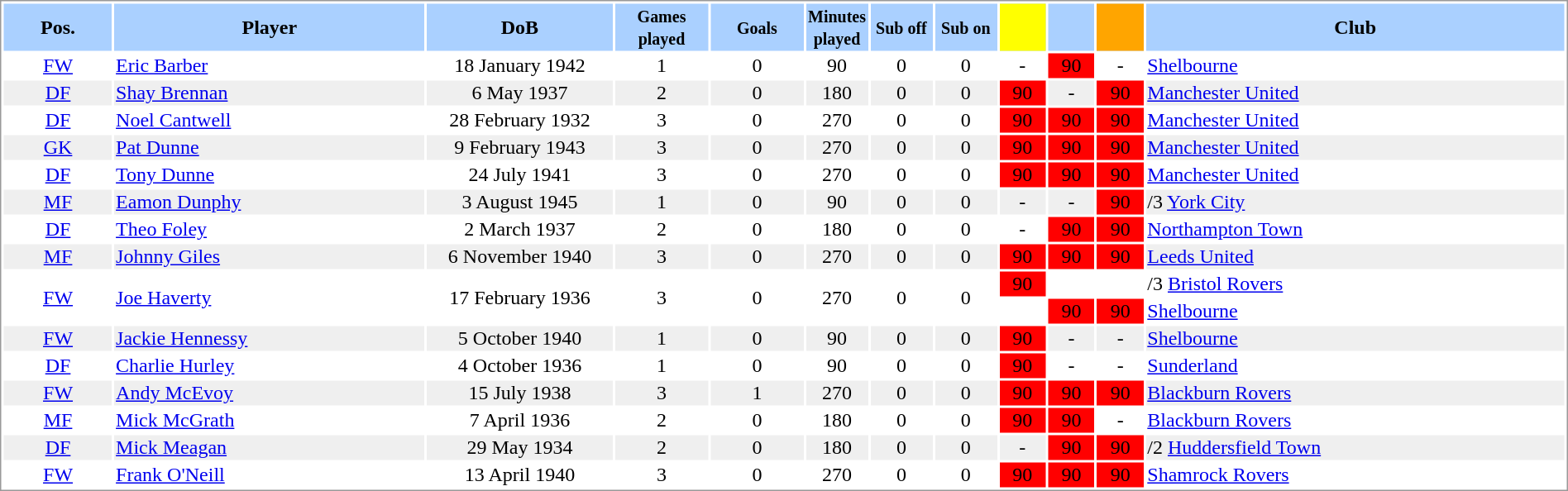<table border="0" width="100%" style="border: 1px solid #999; background-color:#FFFFFF; text-align:center">
<tr align="center" bgcolor="#AAD0FF">
<th width=7%>Pos.</th>
<th width=20%>Player</th>
<th width=12%>DoB</th>
<th width=6%><small>Games<br>played</small></th>
<th width=6%><small>Goals</small></th>
<th width=4%><small>Minutes<br>played</small></th>
<th width=4%><small>Sub off</small></th>
<th width=4%><small>Sub on</small></th>
<th width=3% bgcolor=yellow></th>
<th width=3%></th>
<th width=3% bgcolor=orange></th>
<th width=27%>Club</th>
</tr>
<tr>
<td><a href='#'>FW</a></td>
<td align="left"><a href='#'>Eric Barber</a></td>
<td>18 January 1942</td>
<td>1</td>
<td>0</td>
<td>90</td>
<td>0</td>
<td>0</td>
<td>-</td>
<td bgcolor=red>90</td>
<td>-</td>
<td align="left"> <a href='#'>Shelbourne</a></td>
</tr>
<tr bgcolor="#EFEFEF">
<td><a href='#'>DF</a></td>
<td align="left"><a href='#'>Shay Brennan</a></td>
<td>6 May 1937</td>
<td>2</td>
<td>0</td>
<td>180</td>
<td>0</td>
<td>0</td>
<td bgcolor=red>90</td>
<td>-</td>
<td bgcolor=red>90</td>
<td align="left"> <a href='#'>Manchester United</a></td>
</tr>
<tr>
<td><a href='#'>DF</a></td>
<td align="left"><a href='#'>Noel Cantwell</a></td>
<td>28 February 1932</td>
<td>3</td>
<td>0</td>
<td>270</td>
<td>0</td>
<td>0</td>
<td bgcolor=red>90</td>
<td bgcolor=red>90</td>
<td bgcolor=red>90</td>
<td align="left"> <a href='#'>Manchester United</a></td>
</tr>
<tr bgcolor="#EFEFEF">
<td><a href='#'>GK</a></td>
<td align="left"><a href='#'>Pat Dunne</a></td>
<td>9 February 1943</td>
<td>3</td>
<td>0</td>
<td>270</td>
<td>0</td>
<td>0</td>
<td bgcolor=red>90</td>
<td bgcolor=red>90</td>
<td bgcolor=red>90</td>
<td align="left"> <a href='#'>Manchester United</a></td>
</tr>
<tr>
<td><a href='#'>DF</a></td>
<td align="left"><a href='#'>Tony Dunne</a></td>
<td>24 July 1941</td>
<td>3</td>
<td>0</td>
<td>270</td>
<td>0</td>
<td>0</td>
<td bgcolor=red>90</td>
<td bgcolor=red>90</td>
<td bgcolor=red>90</td>
<td align="left"> <a href='#'>Manchester United</a></td>
</tr>
<tr bgcolor="#EFEFEF">
<td><a href='#'>MF</a></td>
<td align="left"><a href='#'>Eamon Dunphy</a></td>
<td>3 August 1945</td>
<td>1</td>
<td>0</td>
<td>90</td>
<td>0</td>
<td>0</td>
<td>-</td>
<td>-</td>
<td bgcolor=red>90</td>
<td align="left">/3 <a href='#'>York City</a></td>
</tr>
<tr>
<td><a href='#'>DF</a></td>
<td align="left"><a href='#'>Theo Foley</a></td>
<td>2 March 1937</td>
<td>2</td>
<td>0</td>
<td>180</td>
<td>0</td>
<td>0</td>
<td>-</td>
<td bgcolor=red>90</td>
<td bgcolor=red>90</td>
<td align="left"> <a href='#'>Northampton Town</a></td>
</tr>
<tr bgcolor="#EFEFEF">
<td><a href='#'>MF</a></td>
<td align="left"><a href='#'>Johnny Giles</a></td>
<td>6 November 1940</td>
<td>3</td>
<td>0</td>
<td>270</td>
<td>0</td>
<td>0</td>
<td bgcolor=red>90</td>
<td bgcolor=red>90</td>
<td bgcolor=red>90</td>
<td align="left"> <a href='#'>Leeds United</a></td>
</tr>
<tr>
<td rowspan=2><a href='#'>FW</a></td>
<td align="left" rowspan=2><a href='#'>Joe Haverty</a></td>
<td rowspan=2>17 February 1936</td>
<td rowspan=2>3</td>
<td rowspan=2>0</td>
<td rowspan=2>270</td>
<td rowspan=2>0</td>
<td rowspan=2>0</td>
<td bgcolor=red>90</td>
<td></td>
<td></td>
<td align="left">/3 <a href='#'>Bristol Rovers</a></td>
</tr>
<tr>
<td></td>
<td bgcolor=red>90</td>
<td bgcolor=red>90</td>
<td align="left"> <a href='#'>Shelbourne</a></td>
</tr>
<tr bgcolor="#EFEFEF">
<td><a href='#'>FW</a></td>
<td align="left"><a href='#'>Jackie Hennessy</a></td>
<td>5 October 1940</td>
<td>1</td>
<td>0</td>
<td>90</td>
<td>0</td>
<td>0</td>
<td bgcolor=red>90</td>
<td>-</td>
<td>-</td>
<td align="left"> <a href='#'>Shelbourne</a></td>
</tr>
<tr>
<td><a href='#'>DF</a></td>
<td align="left"><a href='#'>Charlie Hurley</a></td>
<td>4 October 1936</td>
<td>1</td>
<td>0</td>
<td>90</td>
<td>0</td>
<td>0</td>
<td bgcolor=red>90</td>
<td>-</td>
<td>-</td>
<td align="left"> <a href='#'>Sunderland</a></td>
</tr>
<tr bgcolor="#EFEFEF">
<td><a href='#'>FW</a></td>
<td align="left"><a href='#'>Andy McEvoy</a></td>
<td>15 July 1938</td>
<td>3</td>
<td>1</td>
<td>270</td>
<td>0</td>
<td>0</td>
<td bgcolor=red>90</td>
<td bgcolor=red>90</td>
<td bgcolor=red>90</td>
<td align="left"> <a href='#'>Blackburn Rovers</a></td>
</tr>
<tr>
<td><a href='#'>MF</a></td>
<td align="left"><a href='#'>Mick McGrath</a></td>
<td>7 April 1936</td>
<td>2</td>
<td>0</td>
<td>180</td>
<td>0</td>
<td>0</td>
<td bgcolor=red>90</td>
<td bgcolor=red>90</td>
<td>-</td>
<td align="left"> <a href='#'>Blackburn Rovers</a></td>
</tr>
<tr bgcolor="#EFEFEF">
<td><a href='#'>DF</a></td>
<td align="left"><a href='#'>Mick Meagan</a></td>
<td>29 May 1934</td>
<td>2</td>
<td>0</td>
<td>180</td>
<td>0</td>
<td>0</td>
<td>-</td>
<td bgcolor=red>90</td>
<td bgcolor=red>90</td>
<td align="left">/2 <a href='#'>Huddersfield Town</a></td>
</tr>
<tr>
<td><a href='#'>FW</a></td>
<td align="left"><a href='#'>Frank O'Neill</a></td>
<td>13 April 1940</td>
<td>3</td>
<td>0</td>
<td>270</td>
<td>0</td>
<td>0</td>
<td bgcolor=red>90</td>
<td bgcolor=red>90</td>
<td bgcolor=red>90</td>
<td align="left"> <a href='#'>Shamrock Rovers</a></td>
</tr>
</table>
